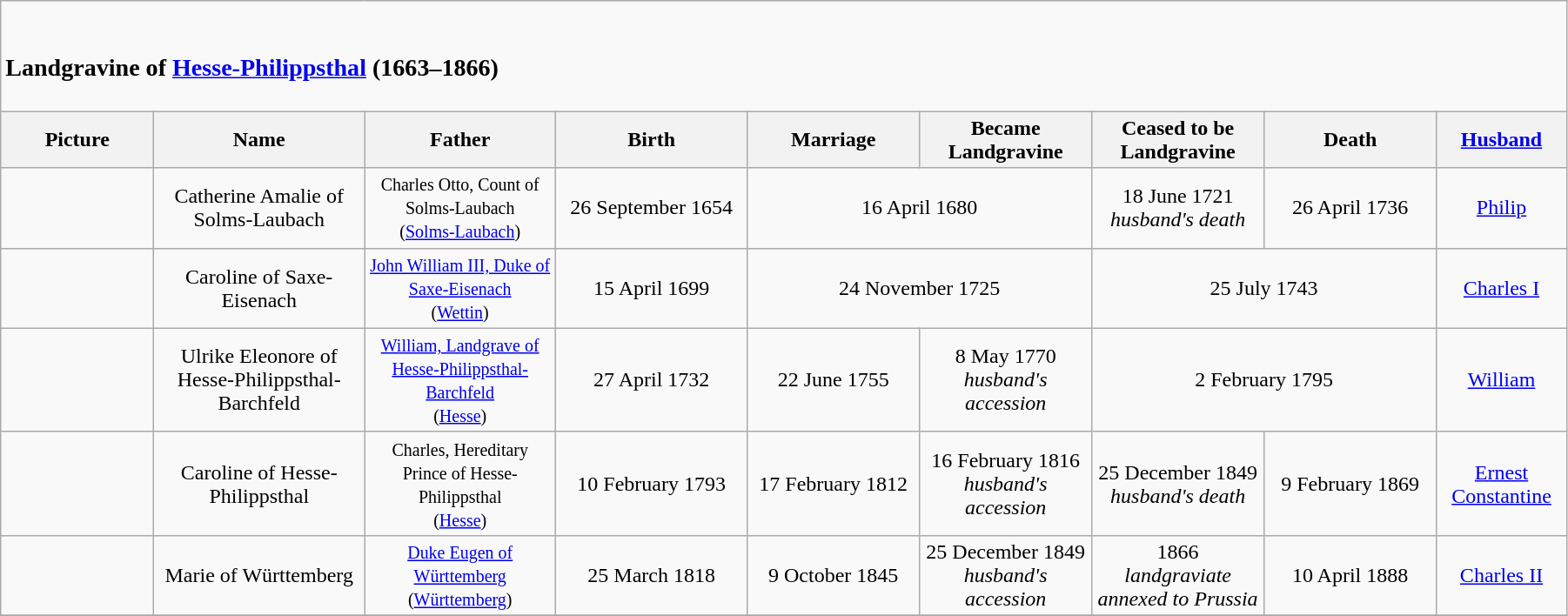<table width=95% class="wikitable">
<tr>
<td colspan="9"><br><h3>Landgravine of <a href='#'>Hesse-Philippsthal</a> (1663–1866)</h3></td>
</tr>
<tr>
<th width = "8%">Picture</th>
<th width = "11%">Name</th>
<th width = "10%">Father</th>
<th width = "10%">Birth</th>
<th width = "9%">Marriage</th>
<th width = "9%">Became Landgravine</th>
<th width = "9%">Ceased to be Landgravine</th>
<th width = "9%">Death</th>
<th width = "6%"><a href='#'>Husband</a></th>
</tr>
<tr>
<td align="center"></td>
<td align="center">Catherine Amalie of Solms-Laubach</td>
<td align="center"><small>Charles Otto, Count of Solms-Laubach<br>(<a href='#'>Solms-Laubach</a>)</small></td>
<td align="center">26 September 1654</td>
<td align="center" colspan="2">16 April 1680</td>
<td align="center">18 June 1721<br><em>husband's death</em></td>
<td align="center">26 April 1736</td>
<td align="center"><a href='#'>Philip</a></td>
</tr>
<tr>
<td align="center"></td>
<td align="center">Caroline of Saxe-Eisenach</td>
<td align="center"><small><a href='#'>John William III, Duke of Saxe-Eisenach</a><br>(<a href='#'>Wettin</a>)</small></td>
<td align="center">15 April 1699</td>
<td align="center" colspan="2">24 November 1725</td>
<td align="center" colspan="2">25 July 1743</td>
<td align=center><a href='#'>Charles I</a></td>
</tr>
<tr>
<td align="center"></td>
<td align="center">Ulrike Eleonore of Hesse-Philippsthal-Barchfeld</td>
<td align="center"><small><a href='#'>William, Landgrave of Hesse-Philippsthal-Barchfeld</a><br>(<a href='#'>Hesse</a>)</small></td>
<td align="center">27 April 1732</td>
<td align="center">22 June 1755</td>
<td align="center">8 May 1770<br><em>husband's accession</em></td>
<td align="center" colspan="2">2 February 1795</td>
<td align="center"><a href='#'>William</a></td>
</tr>
<tr>
<td align="center"></td>
<td align="center">Caroline of Hesse-Philippsthal</td>
<td align="center"><small>Charles, Hereditary Prince of Hesse-Philippsthal<br>(<a href='#'>Hesse</a>)</small></td>
<td align="center">10 February 1793</td>
<td align="center">17 February 1812</td>
<td align="center">16 February 1816 <br><em>husband's accession</em></td>
<td align="center">25 December 1849<br><em>husband's death</em></td>
<td align="center">9 February 1869</td>
<td align="center"><a href='#'>Ernest Constantine</a></td>
</tr>
<tr>
<td align="center"></td>
<td align="center">Marie of Württemberg</td>
<td align="center"><small><a href='#'>Duke Eugen of Württemberg</a><br>(<a href='#'>Württemberg</a>)</small></td>
<td align="center">25 March 1818</td>
<td align="center">9 October 1845</td>
<td align="center">25 December 1849<br><em>husband's accession</em></td>
<td align="center">1866<br><em>landgraviate annexed to Prussia</em></td>
<td align="center">10 April 1888</td>
<td align="center"><a href='#'>Charles II</a></td>
</tr>
<tr>
</tr>
</table>
